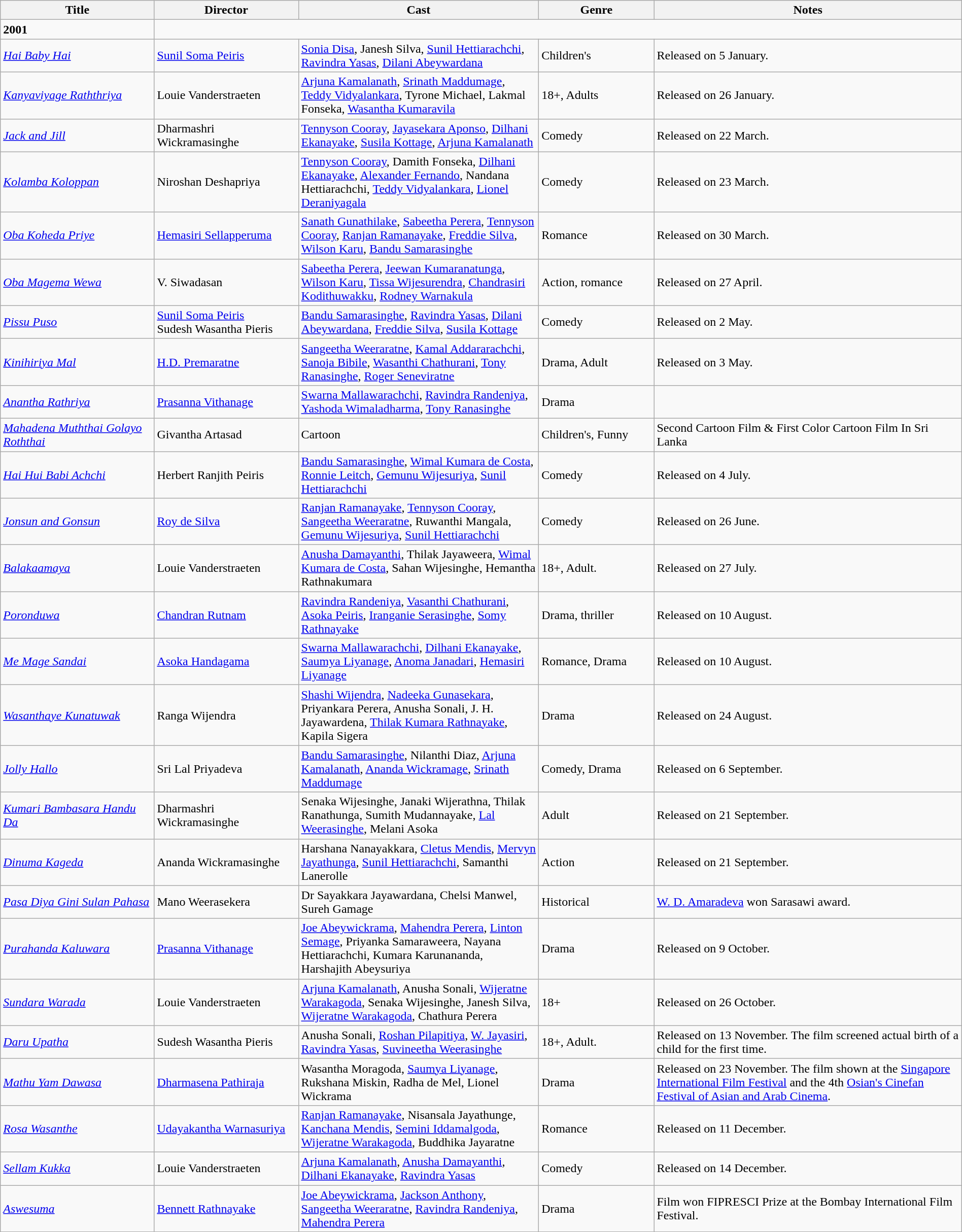<table class="wikitable" style="width:100%;">
<tr>
<th style="width:16%;">Title</th>
<th style="width:15%;">Director</th>
<th style="width:25%;">Cast</th>
<th style="width:12%;">Genre</th>
<th style="width:32%;">Notes</th>
</tr>
<tr>
<td><strong>2001</strong></td>
</tr>
<tr>
<td><em><a href='#'>Hai Baby Hai</a></em></td>
<td><a href='#'>Sunil Soma Peiris</a></td>
<td><a href='#'>Sonia Disa</a>, Janesh Silva, <a href='#'>Sunil Hettiarachchi</a>, <a href='#'>Ravindra Yasas</a>, <a href='#'>Dilani Abeywardana</a></td>
<td>Children's</td>
<td>Released on 5 January.</td>
</tr>
<tr>
<td><em><a href='#'>Kanyaviyage Raththriya</a></em></td>
<td>Louie Vanderstraeten</td>
<td><a href='#'>Arjuna Kamalanath</a>, <a href='#'>Srinath Maddumage</a>, <a href='#'>Teddy Vidyalankara</a>, Tyrone Michael, Lakmal Fonseka, <a href='#'>Wasantha Kumaravila</a></td>
<td>18+, Adults</td>
<td>Released on 26 January.</td>
</tr>
<tr>
<td><em><a href='#'>Jack and Jill</a></em></td>
<td>Dharmashri Wickramasinghe</td>
<td><a href='#'>Tennyson Cooray</a>, <a href='#'>Jayasekara Aponso</a>, <a href='#'>Dilhani Ekanayake</a>, <a href='#'>Susila Kottage</a>, <a href='#'>Arjuna Kamalanath</a></td>
<td>Comedy</td>
<td>Released on 22 March.</td>
</tr>
<tr>
<td><em><a href='#'>Kolamba Koloppan</a></em></td>
<td>Niroshan Deshapriya</td>
<td><a href='#'>Tennyson Cooray</a>, Damith Fonseka, <a href='#'>Dilhani Ekanayake</a>, <a href='#'>Alexander Fernando</a>, Nandana Hettiarachchi, <a href='#'>Teddy Vidyalankara</a>, <a href='#'>Lionel Deraniyagala</a></td>
<td>Comedy</td>
<td>Released on 23 March.</td>
</tr>
<tr>
<td><em><a href='#'>Oba Koheda Priye</a></em></td>
<td><a href='#'>Hemasiri Sellapperuma</a></td>
<td><a href='#'>Sanath Gunathilake</a>, <a href='#'>Sabeetha Perera</a>, <a href='#'>Tennyson Cooray</a>, <a href='#'>Ranjan Ramanayake</a>, <a href='#'>Freddie Silva</a>, <a href='#'>Wilson Karu</a>, <a href='#'>Bandu Samarasinghe</a></td>
<td>Romance</td>
<td>Released on 30 March.</td>
</tr>
<tr>
<td><em><a href='#'>Oba Magema Wewa</a></em></td>
<td>V. Siwadasan</td>
<td><a href='#'>Sabeetha Perera</a>, <a href='#'>Jeewan Kumaranatunga</a>, <a href='#'>Wilson Karu</a>, <a href='#'>Tissa Wijesurendra</a>, <a href='#'>Chandrasiri Kodithuwakku</a>, <a href='#'>Rodney Warnakula</a></td>
<td>Action, romance</td>
<td>Released on 27 April.</td>
</tr>
<tr>
<td><em><a href='#'>Pissu Puso</a></em></td>
<td><a href='#'>Sunil Soma Peiris</a> <br> Sudesh Wasantha Pieris</td>
<td><a href='#'>Bandu Samarasinghe</a>, <a href='#'>Ravindra Yasas</a>, <a href='#'>Dilani Abeywardana</a>, <a href='#'>Freddie Silva</a>, <a href='#'>Susila Kottage</a></td>
<td>Comedy</td>
<td>Released on 2 May.</td>
</tr>
<tr>
<td><em><a href='#'>Kinihiriya Mal</a></em></td>
<td><a href='#'>H.D. Premaratne</a></td>
<td><a href='#'>Sangeetha Weeraratne</a>, <a href='#'>Kamal Addararachchi</a>, <a href='#'>Sanoja Bibile</a>, <a href='#'>Wasanthi Chathurani</a>, <a href='#'>Tony Ranasinghe</a>, <a href='#'>Roger Seneviratne</a></td>
<td>Drama, Adult</td>
<td>Released on 3 May.</td>
</tr>
<tr>
<td><em><a href='#'>Anantha Rathriya</a></em></td>
<td><a href='#'>Prasanna Vithanage</a></td>
<td><a href='#'>Swarna Mallawarachchi</a>, <a href='#'>Ravindra Randeniya</a>, <a href='#'>Yashoda Wimaladharma</a>, <a href='#'>Tony Ranasinghe</a></td>
<td>Drama</td>
<td></td>
</tr>
<tr>
<td><em><a href='#'>Mahadena Muththai Golayo Roththai</a></em></td>
<td>Givantha Artasad</td>
<td>Cartoon</td>
<td>Children's, Funny</td>
<td>Second Cartoon Film & First Color Cartoon Film In Sri Lanka</td>
</tr>
<tr>
<td><em><a href='#'>Hai Hui Babi Achchi</a></em></td>
<td>Herbert Ranjith Peiris</td>
<td><a href='#'>Bandu Samarasinghe</a>, <a href='#'>Wimal Kumara de Costa</a>, <a href='#'>Ronnie Leitch</a>, <a href='#'>Gemunu Wijesuriya</a>, <a href='#'>Sunil Hettiarachchi</a></td>
<td>Comedy</td>
<td>Released on 4 July.</td>
</tr>
<tr>
<td><em><a href='#'>Jonsun and Gonsun</a></em></td>
<td><a href='#'>Roy de Silva</a></td>
<td><a href='#'>Ranjan Ramanayake</a>, <a href='#'>Tennyson Cooray</a>, <a href='#'>Sangeetha Weeraratne</a>, Ruwanthi Mangala, <a href='#'>Gemunu Wijesuriya</a>, <a href='#'>Sunil Hettiarachchi</a></td>
<td>Comedy</td>
<td>Released on 26 June.</td>
</tr>
<tr>
<td><em><a href='#'>Balakaamaya</a></em></td>
<td>Louie Vanderstraeten</td>
<td><a href='#'>Anusha Damayanthi</a>, Thilak Jayaweera, <a href='#'>Wimal Kumara de Costa</a>, Sahan Wijesinghe, Hemantha Rathnakumara</td>
<td>18+, Adult.</td>
<td>Released on 27 July.</td>
</tr>
<tr>
<td><em><a href='#'>Poronduwa</a></em></td>
<td><a href='#'>Chandran Rutnam</a></td>
<td><a href='#'>Ravindra Randeniya</a>, <a href='#'>Vasanthi Chathurani</a>, <a href='#'>Asoka Peiris</a>, <a href='#'>Iranganie Serasinghe</a>, <a href='#'>Somy Rathnayake</a></td>
<td>Drama, thriller</td>
<td>Released on 10 August.</td>
</tr>
<tr>
<td><em><a href='#'>Me Mage Sandai</a></em></td>
<td><a href='#'>Asoka Handagama</a></td>
<td><a href='#'>Swarna Mallawarachchi</a>, <a href='#'>Dilhani Ekanayake</a>, <a href='#'>Saumya Liyanage</a>, <a href='#'>Anoma Janadari</a>, <a href='#'>Hemasiri Liyanage</a></td>
<td>Romance, Drama</td>
<td>Released on 10 August.</td>
</tr>
<tr>
<td><em><a href='#'>Wasanthaye Kunatuwak</a></em></td>
<td>Ranga Wijendra</td>
<td><a href='#'>Shashi Wijendra</a>, <a href='#'>Nadeeka Gunasekara</a>, Priyankara Perera, Anusha Sonali, J. H. Jayawardena, <a href='#'>Thilak Kumara Rathnayake</a>, Kapila Sigera</td>
<td>Drama</td>
<td>Released on 24 August.</td>
</tr>
<tr>
<td><em><a href='#'>Jolly Hallo</a></em></td>
<td>Sri Lal Priyadeva</td>
<td><a href='#'>Bandu Samarasinghe</a>, Nilanthi Diaz, <a href='#'>Arjuna Kamalanath</a>, <a href='#'>Ananda Wickramage</a>, <a href='#'>Srinath Maddumage</a></td>
<td>Comedy, Drama</td>
<td>Released on 6 September.</td>
</tr>
<tr>
<td><em><a href='#'>Kumari Bambasara Handu Da</a></em></td>
<td>Dharmashri Wickramasinghe</td>
<td>Senaka Wijesinghe,  Janaki Wijerathna, Thilak Ranathunga, Sumith Mudannayake, <a href='#'>Lal Weerasinghe</a>, Melani Asoka</td>
<td>Adult</td>
<td>Released on 21 September.</td>
</tr>
<tr>
<td><em><a href='#'>Dinuma Kageda</a></em></td>
<td>Ananda Wickramasinghe</td>
<td>Harshana Nanayakkara, <a href='#'>Cletus Mendis</a>, <a href='#'>Mervyn Jayathunga</a>, <a href='#'>Sunil Hettiarachchi</a>, Samanthi Lanerolle</td>
<td>Action</td>
<td>Released on 21 September.</td>
</tr>
<tr>
<td><em><a href='#'>Pasa Diya Gini Sulan Pahasa</a></em></td>
<td>Mano Weerasekera</td>
<td>Dr Sayakkara Jayawardana, Chelsi Manwel, Sureh Gamage</td>
<td>Historical</td>
<td><a href='#'>W. D. Amaradeva</a> won Sarasawi award.</td>
</tr>
<tr>
<td><em><a href='#'>Purahanda Kaluwara</a></em></td>
<td><a href='#'>Prasanna Vithanage</a></td>
<td><a href='#'>Joe Abeywickrama</a>, <a href='#'>Mahendra Perera</a>, <a href='#'>Linton Semage</a>, Priyanka Samaraweera, Nayana Hettiarachchi, Kumara Karunananda, Harshajith Abeysuriya</td>
<td>Drama</td>
<td>Released on 9 October.</td>
</tr>
<tr>
<td><em><a href='#'>Sundara Warada</a></em></td>
<td>Louie Vanderstraeten</td>
<td><a href='#'>Arjuna Kamalanath</a>, Anusha Sonali, <a href='#'>Wijeratne Warakagoda</a>, Senaka Wijesinghe, Janesh Silva, <a href='#'>Wijeratne Warakagoda</a>, Chathura Perera</td>
<td>18+</td>
<td>Released on 26 October.</td>
</tr>
<tr>
<td><em><a href='#'>Daru Upatha</a></em></td>
<td>Sudesh Wasantha Pieris</td>
<td>Anusha Sonali, <a href='#'>Roshan Pilapitiya</a>, <a href='#'>W. Jayasiri</a>, <a href='#'>Ravindra Yasas</a>, <a href='#'>Suvineetha Weerasinghe</a></td>
<td>18+, Adult.</td>
<td>Released on 13 November. The film screened actual birth of a child for the first time.</td>
</tr>
<tr>
<td><em><a href='#'>Mathu Yam Dawasa</a></em></td>
<td><a href='#'>Dharmasena Pathiraja</a></td>
<td>Wasantha Moragoda, <a href='#'>Saumya Liyanage</a>, Rukshana Miskin, Radha de Mel, Lionel Wickrama</td>
<td>Drama</td>
<td>Released on 23 November. The film shown at the <a href='#'>Singapore International Film Festival</a> and the 4th <a href='#'>Osian's Cinefan Festival of Asian and Arab Cinema</a>.</td>
</tr>
<tr>
<td><em><a href='#'>Rosa Wasanthe</a></em></td>
<td><a href='#'>Udayakantha Warnasuriya</a></td>
<td><a href='#'>Ranjan Ramanayake</a>, Nisansala Jayathunge, <a href='#'>Kanchana Mendis</a>, <a href='#'>Semini Iddamalgoda</a>, <a href='#'>Wijeratne Warakagoda</a>, Buddhika Jayaratne</td>
<td>Romance</td>
<td>Released on 11 December.</td>
</tr>
<tr>
<td><em><a href='#'>Sellam Kukka</a></em></td>
<td>Louie Vanderstraeten</td>
<td><a href='#'>Arjuna Kamalanath</a>, <a href='#'>Anusha Damayanthi</a>, <a href='#'>Dilhani Ekanayake</a>, <a href='#'>Ravindra Yasas</a></td>
<td>Comedy</td>
<td>Released on 14 December.</td>
</tr>
<tr>
<td><em><a href='#'>Aswesuma</a></em></td>
<td><a href='#'>Bennett Rathnayake</a></td>
<td><a href='#'>Joe Abeywickrama</a>, <a href='#'>Jackson Anthony</a>, <a href='#'>Sangeetha Weeraratne</a>, <a href='#'>Ravindra Randeniya</a>, <a href='#'>Mahendra Perera</a></td>
<td>Drama</td>
<td>Film won FIPRESCI Prize at the Bombay International Film Festival.</td>
</tr>
</table>
